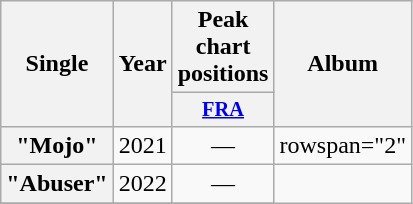<table class="wikitable plainrowheaders" style="text-align:center;">
<tr>
<th scope="col" rowspan="2">Single</th>
<th scope="col" rowspan="2">Year</th>
<th scope="col" colspan="1">Peak chart positions</th>
<th scope="col" rowspan="2">Album</th>
</tr>
<tr>
<th scope="col" style="width:3em;font-size:85%;"><a href='#'>FRA</a><br></th>
</tr>
<tr>
<th scope="row">"Mojo"</th>
<td rowspan="1">2021</td>
<td>—</td>
<td>rowspan="2" </td>
</tr>
<tr>
<th scope="row">"Abuser"</th>
<td rowspan="1">2022</td>
<td>—</td>
</tr>
<tr>
</tr>
</table>
